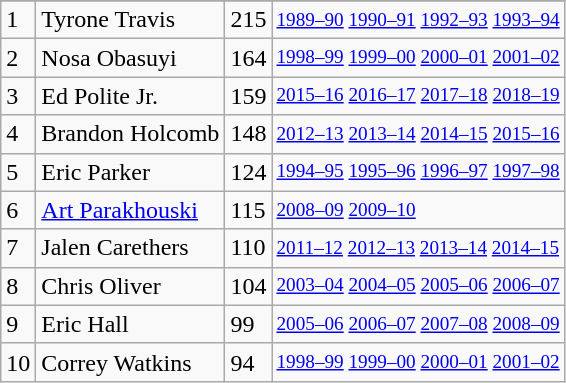<table class="wikitable">
<tr>
</tr>
<tr>
<td>1</td>
<td>Tyrone Travis</td>
<td>215</td>
<td style="font-size:80%;"><a href='#'>1989–90</a> <a href='#'>1990–91</a> <a href='#'>1992–93</a> <a href='#'>1993–94</a></td>
</tr>
<tr>
<td>2</td>
<td>Nosa Obasuyi</td>
<td>164</td>
<td style="font-size:80%;"><a href='#'>1998–99</a> <a href='#'>1999–00</a> <a href='#'>2000–01</a> <a href='#'>2001–02</a></td>
</tr>
<tr>
<td>3</td>
<td>Ed Polite Jr.</td>
<td>159</td>
<td style="font-size:80%;"><a href='#'>2015–16</a> <a href='#'>2016–17</a> <a href='#'>2017–18</a> <a href='#'>2018–19</a></td>
</tr>
<tr>
<td>4</td>
<td>Brandon Holcomb</td>
<td>148</td>
<td style="font-size:80%;"><a href='#'>2012–13</a> <a href='#'>2013–14</a> <a href='#'>2014–15</a> <a href='#'>2015–16</a></td>
</tr>
<tr>
<td>5</td>
<td>Eric Parker</td>
<td>124</td>
<td style="font-size:80%;"><a href='#'>1994–95</a> <a href='#'>1995–96</a> <a href='#'>1996–97</a> <a href='#'>1997–98</a></td>
</tr>
<tr>
<td>6</td>
<td><a href='#'>Art Parakhouski</a></td>
<td>115</td>
<td style="font-size:80%;"><a href='#'>2008–09</a> <a href='#'>2009–10</a></td>
</tr>
<tr>
<td>7</td>
<td>Jalen Carethers</td>
<td>110</td>
<td style="font-size:80%;"><a href='#'>2011–12</a> <a href='#'>2012–13</a> <a href='#'>2013–14</a> <a href='#'>2014–15</a></td>
</tr>
<tr>
<td>8</td>
<td>Chris Oliver</td>
<td>104</td>
<td style="font-size:80%;"><a href='#'>2003–04</a> <a href='#'>2004–05</a> <a href='#'>2005–06</a> <a href='#'>2006–07</a></td>
</tr>
<tr>
<td>9</td>
<td>Eric Hall</td>
<td>99</td>
<td style="font-size:80%;"><a href='#'>2005–06</a> <a href='#'>2006–07</a> <a href='#'>2007–08</a> <a href='#'>2008–09</a></td>
</tr>
<tr>
<td>10</td>
<td>Correy Watkins</td>
<td>94</td>
<td style="font-size:80%;"><a href='#'>1998–99</a> <a href='#'>1999–00</a> <a href='#'>2000–01</a> <a href='#'>2001–02</a></td>
</tr>
</table>
